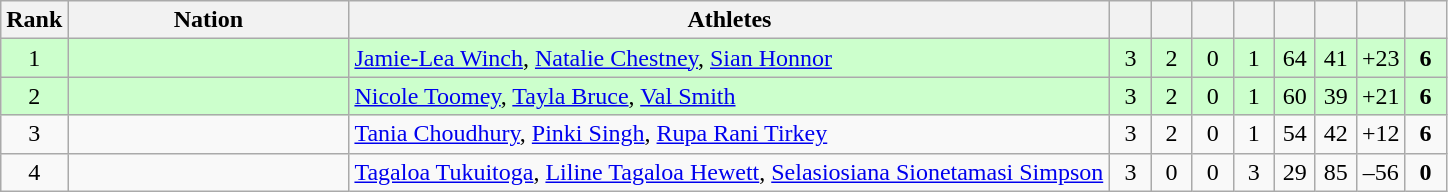<table class=wikitable style="text-align:center">
<tr>
<th width=20>Rank</th>
<th width=180>Nation</th>
<th width=500>Athletes</th>
<th width=20></th>
<th width=20></th>
<th width=20></th>
<th width=20></th>
<th width=20></th>
<th width=20></th>
<th width=20></th>
<th width=20></th>
</tr>
<tr bgcolor="#ccffcc">
<td>1</td>
<td align=left></td>
<td align=left><a href='#'>Jamie-Lea Winch</a>, <a href='#'>Natalie Chestney</a>, <a href='#'>Sian Honnor</a></td>
<td>3</td>
<td>2</td>
<td>0</td>
<td>1</td>
<td>64</td>
<td>41</td>
<td>+23</td>
<td><strong>6</strong></td>
</tr>
<tr bgcolor="#ccffcc">
<td>2</td>
<td align=left></td>
<td align=left><a href='#'>Nicole Toomey</a>, <a href='#'>Tayla Bruce</a>, <a href='#'>Val Smith</a></td>
<td>3</td>
<td>2</td>
<td>0</td>
<td>1</td>
<td>60</td>
<td>39</td>
<td>+21</td>
<td><strong>6</strong></td>
</tr>
<tr>
<td>3</td>
<td align=left></td>
<td align=left><a href='#'>Tania Choudhury</a>, <a href='#'>Pinki Singh</a>, <a href='#'>Rupa Rani Tirkey</a></td>
<td>3</td>
<td>2</td>
<td>0</td>
<td>1</td>
<td>54</td>
<td>42</td>
<td>+12</td>
<td><strong>6</strong></td>
</tr>
<tr>
<td>4</td>
<td align=left></td>
<td align=left><a href='#'>Tagaloa Tukuitoga</a>, <a href='#'>Liline Tagaloa Hewett</a>, <a href='#'>Selasiosiana Sionetamasi Simpson</a></td>
<td>3</td>
<td>0</td>
<td>0</td>
<td>3</td>
<td>29</td>
<td>85</td>
<td>–56</td>
<td><strong>0</strong></td>
</tr>
</table>
